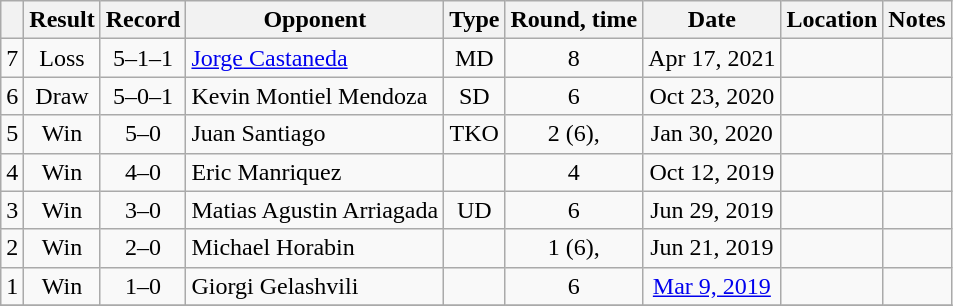<table class="wikitable" style="text-align:center">
<tr>
<th></th>
<th>Result</th>
<th>Record</th>
<th>Opponent</th>
<th>Type</th>
<th>Round, time</th>
<th>Date</th>
<th>Location</th>
<th>Notes</th>
</tr>
<tr>
<td>7</td>
<td>Loss</td>
<td>5–1–1</td>
<td align=left><a href='#'>Jorge Castaneda</a></td>
<td>MD</td>
<td>8</td>
<td>Apr 17, 2021</td>
<td align=left></td>
</tr>
<tr>
<td>6</td>
<td>Draw</td>
<td>5–0–1</td>
<td align=left>Kevin Montiel Mendoza</td>
<td>SD</td>
<td>6</td>
<td>Oct 23, 2020</td>
<td align=left></td>
<td></td>
</tr>
<tr>
<td>5</td>
<td>Win</td>
<td>5–0</td>
<td align=left>Juan Santiago</td>
<td>TKO</td>
<td>2 (6), </td>
<td>Jan 30, 2020</td>
<td align=left></td>
<td></td>
</tr>
<tr>
<td>4</td>
<td>Win</td>
<td>4–0</td>
<td align=left>Eric Manriquez</td>
<td></td>
<td>4</td>
<td>Oct 12, 2019</td>
<td align=left></td>
<td></td>
</tr>
<tr>
<td>3</td>
<td>Win</td>
<td>3–0</td>
<td align=left>Matias Agustin Arriagada</td>
<td>UD</td>
<td>6</td>
<td>Jun 29, 2019</td>
<td align=left></td>
<td></td>
</tr>
<tr>
<td>2</td>
<td>Win</td>
<td>2–0</td>
<td align=left>Michael Horabin</td>
<td></td>
<td>1 (6), </td>
<td>Jun 21, 2019</td>
<td align=left></td>
<td></td>
</tr>
<tr>
<td>1</td>
<td>Win</td>
<td>1–0</td>
<td align=left>Giorgi Gelashvili</td>
<td></td>
<td>6</td>
<td><a href='#'>Mar 9, 2019</a></td>
<td align=left></td>
<td></td>
</tr>
<tr>
</tr>
</table>
